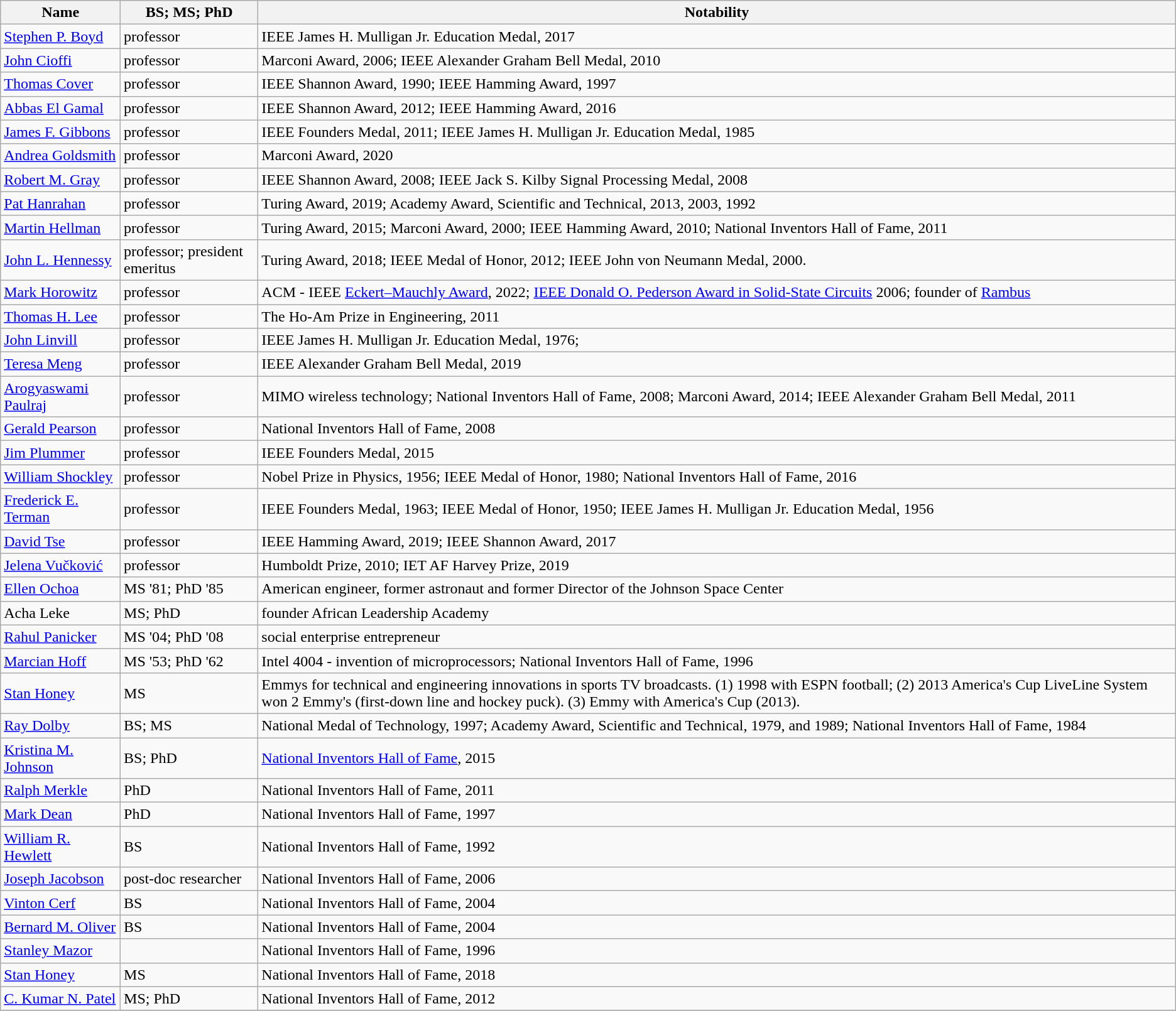<table class="wikitable">
<tr>
<th scope="col">Name</th>
<th scope="col">BS; MS; PhD</th>
<th scope="col">Notability</th>
</tr>
<tr>
<td scope="row"><a href='#'>Stephen P. Boyd</a></td>
<td>professor</td>
<td>IEEE James H. Mulligan Jr. Education Medal, 2017</td>
</tr>
<tr>
<td scope="row"><a href='#'>John Cioffi</a></td>
<td>professor</td>
<td>Marconi Award, 2006; IEEE Alexander Graham Bell Medal, 2010</td>
</tr>
<tr>
<td scope="row"><a href='#'>Thomas Cover</a></td>
<td>professor</td>
<td>IEEE Shannon Award, 1990; IEEE Hamming Award, 1997</td>
</tr>
<tr>
<td scope="row"><a href='#'>Abbas El Gamal</a></td>
<td>professor</td>
<td>IEEE Shannon Award, 2012; IEEE Hamming Award, 2016</td>
</tr>
<tr>
<td scope="row"><a href='#'>James F. Gibbons</a></td>
<td>professor</td>
<td>IEEE Founders Medal, 2011; IEEE James H. Mulligan Jr. Education Medal, 1985</td>
</tr>
<tr>
<td scope="row"><a href='#'>Andrea Goldsmith</a></td>
<td>professor</td>
<td>Marconi Award, 2020</td>
</tr>
<tr>
<td scope="row"><a href='#'>Robert M. Gray</a></td>
<td>professor</td>
<td>IEEE Shannon Award, 2008; IEEE Jack S. Kilby Signal Processing Medal, 2008</td>
</tr>
<tr>
<td scope="row"><a href='#'>Pat Hanrahan</a></td>
<td>professor</td>
<td>Turing Award, 2019; Academy Award, Scientific and Technical, 2013, 2003, 1992</td>
</tr>
<tr>
<td scope="row"><a href='#'>Martin Hellman</a></td>
<td>professor</td>
<td>Turing Award, 2015; Marconi Award, 2000; IEEE Hamming Award, 2010; National Inventors Hall of Fame, 2011</td>
</tr>
<tr>
<td scope="row"><a href='#'>John L. Hennessy</a></td>
<td>professor; president emeritus</td>
<td>Turing Award, 2018; IEEE Medal of Honor, 2012; IEEE John von Neumann Medal, 2000.</td>
</tr>
<tr>
<td scope="row"><a href='#'>Mark Horowitz</a></td>
<td>professor</td>
<td>ACM - IEEE <a href='#'>Eckert–Mauchly Award</a>, 2022; <a href='#'>IEEE Donald O. Pederson Award in Solid-State Circuits</a> 2006; founder of <a href='#'>Rambus</a></td>
</tr>
<tr>
<td scope="row"><a href='#'>Thomas H. Lee</a></td>
<td>professor</td>
<td>The Ho-Am Prize in Engineering, 2011</td>
</tr>
<tr>
<td scope="row"><a href='#'>John Linvill</a></td>
<td>professor</td>
<td>IEEE James H. Mulligan Jr. Education Medal, 1976;</td>
</tr>
<tr>
<td scope="row"><a href='#'>Teresa Meng</a></td>
<td>professor</td>
<td>IEEE Alexander Graham Bell Medal, 2019</td>
</tr>
<tr>
<td scope="row"><a href='#'>Arogyaswami Paulraj</a></td>
<td>professor</td>
<td>MIMO wireless technology; National Inventors Hall of Fame, 2008; Marconi Award, 2014; IEEE Alexander Graham Bell Medal, 2011</td>
</tr>
<tr>
<td scope="row"><a href='#'>Gerald Pearson</a></td>
<td>professor</td>
<td>National Inventors Hall of Fame, 2008</td>
</tr>
<tr>
<td scope="row"><a href='#'>Jim Plummer</a></td>
<td>professor</td>
<td>IEEE Founders Medal, 2015</td>
</tr>
<tr>
<td scope="row"><a href='#'>William Shockley</a></td>
<td>professor</td>
<td>Nobel Prize in Physics, 1956;  IEEE Medal of Honor, 1980; National Inventors Hall of Fame,  2016</td>
</tr>
<tr>
<td scope="row"><a href='#'>Frederick E. Terman</a></td>
<td>professor</td>
<td>IEEE Founders Medal, 1963; IEEE Medal of Honor, 1950; IEEE James H. Mulligan Jr. Education Medal, 1956</td>
</tr>
<tr>
<td scope="row"><a href='#'>David Tse</a></td>
<td>professor</td>
<td>IEEE Hamming Award, 2019; IEEE Shannon Award, 2017</td>
</tr>
<tr>
<td><a href='#'>Jelena Vučković</a></td>
<td>professor</td>
<td>Humboldt Prize, 2010; IET AF Harvey Prize, 2019</td>
</tr>
<tr>
<td scope="row"><a href='#'>Ellen Ochoa</a></td>
<td>MS '81; PhD '85</td>
<td>American engineer, former astronaut and former Director of the Johnson Space Center</td>
</tr>
<tr>
<td scope="row">Acha Leke</td>
<td>MS; PhD</td>
<td>founder African Leadership Academy</td>
</tr>
<tr>
<td scope="row"><a href='#'>Rahul Panicker</a></td>
<td>MS '04; PhD '08</td>
<td>social enterprise entrepreneur</td>
</tr>
<tr>
<td scope="row"><a href='#'>Marcian Hoff</a></td>
<td>MS '53; PhD '62</td>
<td>Intel 4004 - invention of microprocessors; National Inventors Hall of Fame, 1996</td>
</tr>
<tr>
<td scope="row"><a href='#'>Stan Honey</a></td>
<td>MS</td>
<td>Emmys for technical and engineering innovations in sports TV broadcasts. (1) 1998 with ESPN football; (2) 2013 America's Cup LiveLine System won 2 Emmy's (first-down line and hockey puck). (3) Emmy with America's Cup (2013).</td>
</tr>
<tr>
<td scope="row"><a href='#'>Ray Dolby</a></td>
<td>BS; MS</td>
<td>National Medal of Technology, 1997; Academy Award, Scientific and Technical, 1979, and 1989; National Inventors Hall of Fame, 1984</td>
</tr>
<tr>
<td scope="row"><a href='#'>Kristina M. Johnson</a></td>
<td>BS; PhD</td>
<td><a href='#'>National Inventors Hall of Fame</a>, 2015</td>
</tr>
<tr>
<td scope="row"><a href='#'>Ralph Merkle</a></td>
<td>PhD</td>
<td>National Inventors Hall of Fame, 2011</td>
</tr>
<tr>
<td scope="row"><a href='#'>Mark Dean</a></td>
<td>PhD</td>
<td>National Inventors Hall of Fame, 1997</td>
</tr>
<tr>
<td scope="row"><a href='#'>William R. Hewlett</a></td>
<td>BS</td>
<td>National Inventors Hall of Fame, 1992</td>
</tr>
<tr>
<td scope="row"><a href='#'>Joseph Jacobson</a></td>
<td>post-doc researcher</td>
<td>National Inventors Hall of Fame, 2006</td>
</tr>
<tr>
<td scope="row"><a href='#'>Vinton Cerf</a></td>
<td>BS</td>
<td>National Inventors Hall of Fame, 2004</td>
</tr>
<tr>
<td scope="row"><a href='#'>Bernard M. Oliver</a></td>
<td>BS</td>
<td>National Inventors Hall of Fame, 2004</td>
</tr>
<tr>
<td scope="row"><a href='#'>Stanley Mazor</a></td>
<td></td>
<td>National Inventors Hall of Fame, 1996</td>
</tr>
<tr>
<td scope="row"><a href='#'>Stan Honey</a></td>
<td>MS</td>
<td>National Inventors Hall of Fame, 2018</td>
</tr>
<tr>
<td scope="row"><a href='#'>C. Kumar N. Patel</a></td>
<td>MS; PhD</td>
<td>National Inventors Hall of Fame, 2012</td>
</tr>
<tr>
</tr>
</table>
